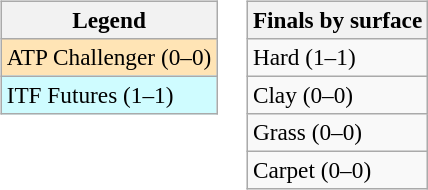<table>
<tr valign=top>
<td><br><table class=wikitable style=font-size:97%>
<tr>
<th>Legend</th>
</tr>
<tr bgcolor=moccasin>
<td>ATP Challenger (0–0)</td>
</tr>
<tr bgcolor=cffcff>
<td>ITF Futures (1–1)</td>
</tr>
</table>
</td>
<td><br><table class=wikitable style=font-size:97%>
<tr>
<th>Finals by surface</th>
</tr>
<tr>
<td>Hard (1–1)</td>
</tr>
<tr>
<td>Clay (0–0)</td>
</tr>
<tr>
<td>Grass (0–0)</td>
</tr>
<tr>
<td>Carpet (0–0)</td>
</tr>
</table>
</td>
</tr>
</table>
